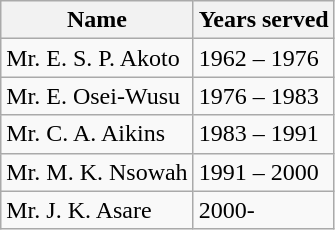<table class="wikitable">
<tr>
<th>Name</th>
<th>Years served</th>
</tr>
<tr>
<td>Mr. E. S. P. Akoto</td>
<td>1962 – 1976</td>
</tr>
<tr>
<td>Mr. E. Osei-Wusu</td>
<td>1976 – 1983</td>
</tr>
<tr>
<td>Mr. C. A. Aikins</td>
<td>1983 – 1991</td>
</tr>
<tr>
<td>Mr. M. K. Nsowah</td>
<td>1991 – 2000</td>
</tr>
<tr>
<td>Mr. J. K. Asare</td>
<td>2000-</td>
</tr>
</table>
